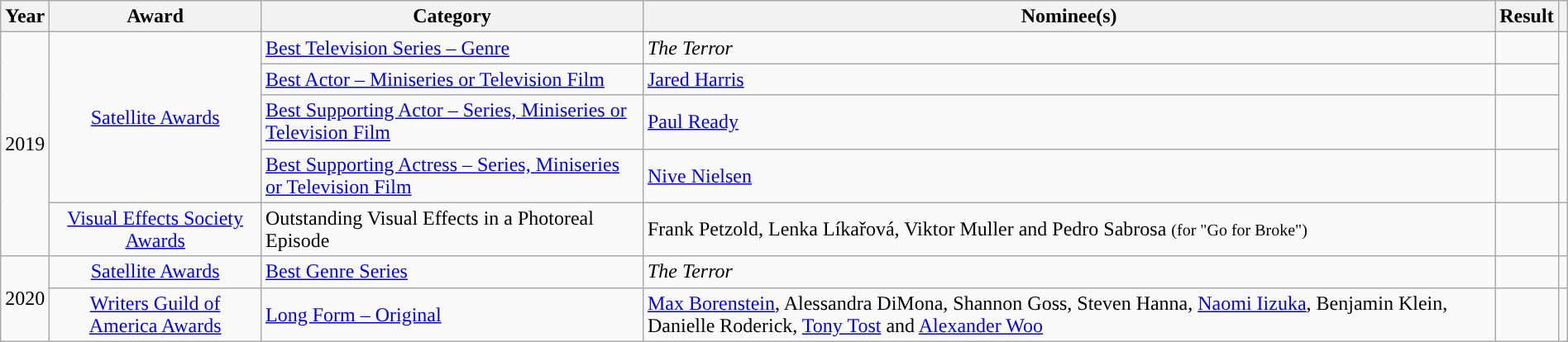<table class="wikitable sortable" style="width:100%">
<tr>
<th scope="col">Year</th>
<th scope="col">Award</th>
<th scope="col">Category</th>
<th scope="col">Nominee(s)</th>
<th scope="col">Result</th>
<th scope="col" class="unsortable"></th>
</tr>
<tr>
<td align="center" rowspan="5">2019</td>
<td align="center "rowspan="4"><a href='#'>Satellite Awards</a></td>
<td><a href='#'>Best Television Series – Genre</a></td>
<td><em>The Terror</em></td>
<td></td>
<td align="center" rowspan="4"></td>
</tr>
<tr>
<td><a href='#'>Best Actor – Miniseries or Television Film</a></td>
<td><a href='#'>Jared Harris</a></td>
<td></td>
</tr>
<tr>
<td><a href='#'>Best Supporting Actor – Series, Miniseries or Television Film</a></td>
<td><a href='#'>Paul Ready</a></td>
<td></td>
</tr>
<tr>
<td><a href='#'>Best Supporting Actress – Series, Miniseries or Television Film</a></td>
<td><a href='#'>Nive Nielsen</a></td>
<td></td>
</tr>
<tr>
<td align="center"><a href='#'>Visual Effects Society Awards</a></td>
<td>Outstanding Visual Effects in a Photoreal Episode</td>
<td>Frank Petzold, Lenka Líkařová, Viktor Muller and Pedro Sabrosa <small>(for "Go for Broke")</small></td>
<td></td>
<td style="text-align:center;"></td>
</tr>
<tr>
<td align="center" rowspan="2">2020</td>
<td align="center"><a href='#'>Satellite Awards</a></td>
<td><a href='#'>Best Genre Series</a></td>
<td><em>The Terror</em></td>
<td></td>
<td align="center"></td>
</tr>
<tr>
<td align="center"><a href='#'>Writers Guild of America Awards</a></td>
<td><a href='#'>Long Form – Original</a></td>
<td><a href='#'>Max Borenstein</a>, Alessandra DiMona, Shannon Goss, Steven Hanna, <a href='#'>Naomi Iizuka</a>, Benjamin Klein, Danielle Roderick, <a href='#'>Tony Tost</a> and <a href='#'>Alexander Woo</a></td>
<td></td>
<td style="text-align:center;"></td>
</tr>
</table>
